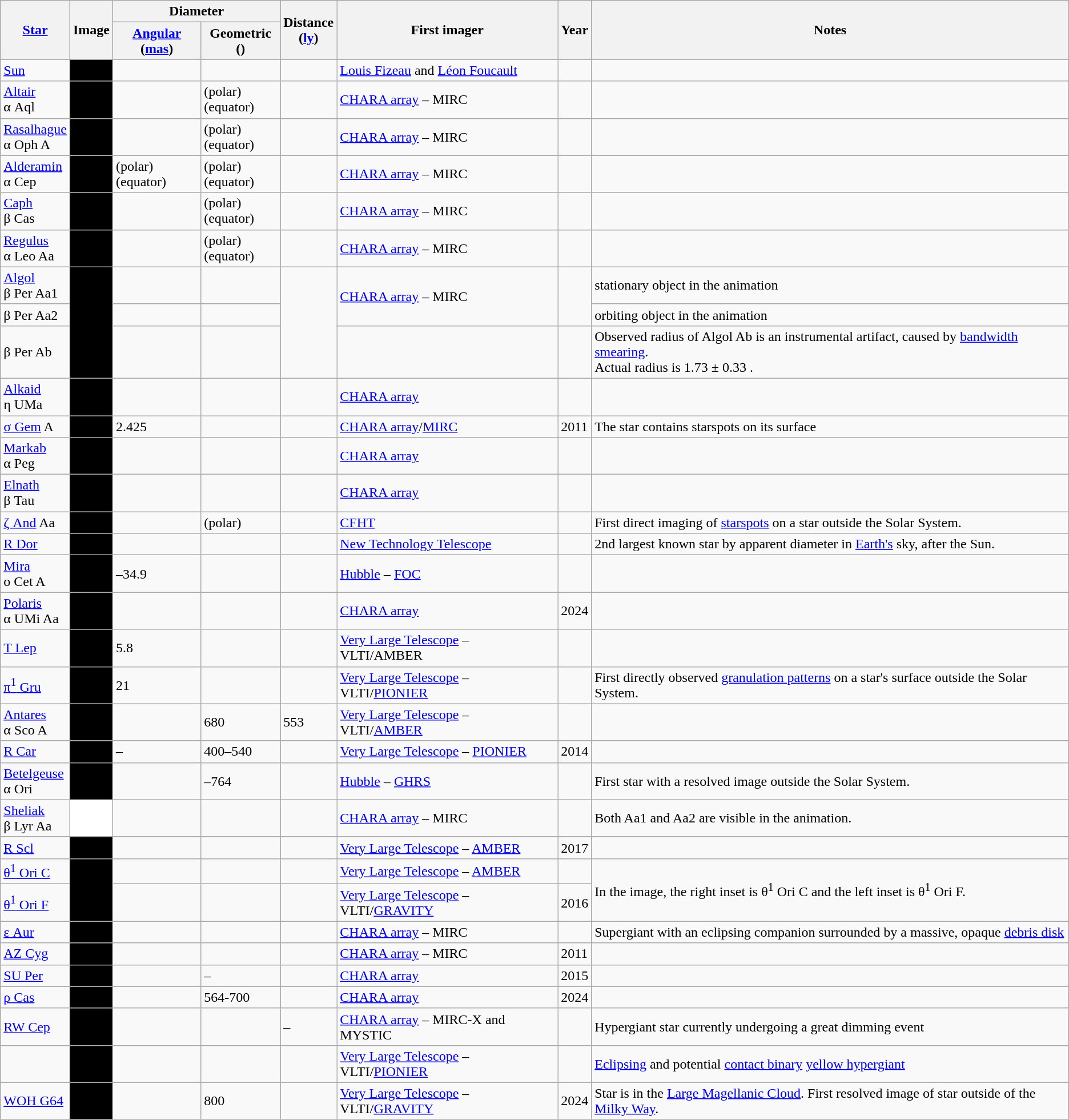<table class="wikitable sortable sticky-header-multi">
<tr>
<th rowspan="2" class="unsortable"><a href='#'>Star</a></th>
<th rowspan="2" class="unsortable">Image</th>
<th colspan="2">Diameter</th>
<th rowspan="2" data-sort-type="number">Distance<br>(<a href='#'>ly</a>)</th>
<th rowspan="2" class="unsortable">First imager</th>
<th rowspan="2">Year</th>
<th rowspan="2" class="unsortable">Notes</th>
</tr>
<tr>
<th data-sort-type="number"><a href='#'>Angular</a> (<a href='#'>mas</a>)</th>
<th data-sort-type="number">Geometric ()</th>
</tr>
<tr>
<td><a href='#'>Sun</a></td>
<td style="background-color: black;"></td>
<td data-sort-value="2000000"></td>
<td data-sort-value="1"></td>
<td data-sort-value="0.0000158"></td>
<td><a href='#'>Louis Fizeau</a> and <a href='#'>Léon Foucault</a></td>
<td data-sort-value="1845"></td>
<td></td>
</tr>
<tr>
<td><a href='#'>Altair</a><br>α Aql</td>
<td style="background-color: black;"></td>
<td data-sort-value="3.2"></td>
<td data-sort-value="1.66"> (polar)<br>  (equator)</td>
<td data-sort-value="16.77"></td>
<td><a href='#'>CHARA array</a> – MIRC</td>
<td data-sort-value="2006"></td>
<td></td>
</tr>
<tr>
<td><a href='#'>Rasalhague</a><br>α Oph A</td>
<td style="background-color: black;"></td>
<td data-sort-value="1.62"></td>
<td data-sort-value="2.39"> (polar)<br> (equator)</td>
<td data-sort-value="48.6"></td>
<td><a href='#'>CHARA array</a> – MIRC</td>
<td data-sort-value="2006"></td>
<td></td>
</tr>
<tr>
<td><a href='#'>Alderamin</a><br>α Cep</td>
<td style="background-color: black;"></td>
<td data-sort-value="1.35"> (polar) <br>  (equator)</td>
<td data-sort-value="2.2"> (polar)<br> (equator)</td>
<td data-sort-value="48.8"></td>
<td><a href='#'>CHARA array</a> – MIRC</td>
<td data-sort-value="2006"></td>
<td></td>
</tr>
<tr>
<td><a href='#'>Caph</a><br>β Cas</td>
<td style="background-color: black;"></td>
<td data-sort-value="1.7"></td>
<td data-sort-value="3.1"> (polar)<br>  (equator)</td>
<td data-sort-value="54.7"></td>
<td><a href='#'>CHARA array</a> – MIRC</td>
<td data-sort-value="2007"></td>
<td></td>
</tr>
<tr>
<td><a href='#'>Regulus</a><br>α Leo Aa</td>
<td style="background-color: black;"></td>
<td data-sort-value="1.24"></td>
<td data-sort-value="3.2"> (polar)<br>  (equator)</td>
<td data-sort-value="79.3"></td>
<td><a href='#'>CHARA array</a> – MIRC</td>
<td data-sort-value="2008"></td>
<td></td>
</tr>
<tr>
<td><a href='#'>Algol</a><br>β Per Aa1</td>
<td rowspan="3" style="background-color: black;"><br></td>
<td data-sort-value="0.88"></td>
<td data-sort-value="4.13"></td>
<td rowspan="3" data-sort-value="93"></td>
<td rowspan="2"><a href='#'>CHARA array</a> – MIRC</td>
<td rowspan="2" data-sort-value="2006"></td>
<td>stationary object in the animation</td>
</tr>
<tr>
<td>β Per Aa2</td>
<td data-sort-value="1.12"></td>
<td data-sort-value="3"></td>
<td>orbiting object in the animation</td>
</tr>
<tr>
<td>β Per Ab</td>
<td data-sort-value="0.56"></td>
<td data-sort-value="0.9"></td>
<td></td>
<td></td>
<td>Observed radius of Algol Ab is an instrumental artifact, caused by <a href='#'>bandwidth smearing</a>.<br>Actual radius is 1.73 ± 0.33 <a href='#'></a>.</td>
</tr>
<tr>
<td><a href='#'>Alkaid</a><br>η UMa</td>
<td style="background-color: black;"></td>
<td data-sort-value="0.834"></td>
<td data-sort-value="2.86"></td>
<td data-sort-value="103.9"></td>
<td><a href='#'>CHARA array</a></td>
<td data-sort-value="2012"></td>
<td></td>
</tr>
<tr>
<td><a href='#'>σ Gem</a> A</td>
<td style="background-color: black;"></td>
<td data-sort-value="2.425">2.425</td>
<td data-sort-value="10.1"></td>
<td data-sort-value="126"></td>
<td><a href='#'>CHARA array</a>/<a href='#'>MIRC</a></td>
<td>2011</td>
<td>The star contains starspots on its surface</td>
</tr>
<tr>
<td><a href='#'>Markab</a><br>α Peg</td>
<td style="background-color: black;"></td>
<td data-sort-value="1.052"></td>
<td data-sort-value="4.62"></td>
<td data-sort-value="133"></td>
<td><a href='#'>CHARA array</a></td>
<td data-sort-value="2012"></td>
<td></td>
</tr>
<tr>
<td><a href='#'>Elnath</a><br>β Tau</td>
<td style="background-color: black;"></td>
<td data-sort-value="1.09"></td>
<td data-sort-value="4.82"></td>
<td data-sort-value="134"></td>
<td><a href='#'>CHARA array</a></td>
<td data-sort-value="2012"></td>
<td></td>
</tr>
<tr>
<td><a href='#'>ζ And</a> Aa</td>
<td style="background-color: black;"></td>
<td data-sort-value="2.502"></td>
<td data-sort-value="15.0"> (polar)</td>
<td data-sort-value="189"></td>
<td><a href='#'>CFHT</a></td>
<td data-sort-value="1996"></td>
<td>First direct imaging of <a href='#'>starspots</a> on a star outside the Solar System.</td>
</tr>
<tr>
<td><a href='#'>R Dor</a></td>
<td style="background-color: black;"></td>
<td data-sort-value="57"></td>
<td data-sort-value="370"></td>
<td data-sort-value="204"></td>
<td><a href='#'>New Technology Telescope</a></td>
<td data-sort-value="1993"></td>
<td>2nd largest known star by apparent diameter in <a href='#'>Earth's</a> sky, after the Sun.</td>
</tr>
<tr>
<td><a href='#'>Mira</a><br>ο Cet A</td>
<td style="background-color: black;"></td>
<td data-sort-value="28.9">–34.9</td>
<td data-sort-value="332"></td>
<td data-sort-value="420"></td>
<td><a href='#'>Hubble</a> – <a href='#'>FOC</a></td>
<td data-sort-value="1997"></td>
<td></td>
</tr>
<tr>
<td><a href='#'>Polaris</a><br>α UMi Aa</td>
<td style="background-color: black;"></td>
<td data-sort-value="3.143"></td>
<td data-sort-value="46.27"></td>
<td data-sort-value="446"></td>
<td><a href='#'>CHARA array</a></td>
<td>2024</td>
<td></td>
</tr>
<tr>
<td><a href='#'>T Lep</a></td>
<td style="background-color: black;"></td>
<td data-sort-value="5.8">5.8<br></td>
<td data-sort-value="100"></td>
<td data-sort-value="500"></td>
<td><a href='#'>Very Large Telescope</a> – VLTI/AMBER</td>
<td data-sort-value="2009"></td>
<td></td>
</tr>
<tr>
<td><a href='#'>π<sup>1</sup> Gru</a></td>
<td style="background-color: black;"></td>
<td data-sort-value="21">21</td>
<td data-sort-value="370"></td>
<td data-sort-value="535"></td>
<td><a href='#'>Very Large Telescope</a> – VLTI/<a href='#'>PIONIER</a></td>
<td data-sort-value="2017"></td>
<td>First directly observed <a href='#'>granulation patterns</a> on a star's surface outside the Solar System.</td>
</tr>
<tr>
<td><a href='#'>Antares</a><br>α Sco A</td>
<td style="background-color: black;"></td>
<td data-sort-value="41.3"></td>
<td data-sort-value="680">680</td>
<td data-sort-value="553">553</td>
<td><a href='#'>Very Large Telescope</a> – VLTI/<a href='#'>AMBER</a></td>
<td data-sort-value="2017"></td>
<td></td>
</tr>
<tr>
<td><a href='#'>R Car</a></td>
<td style="background-color: black;"></td>
<td data-sort-value="12">–</td>
<td data-sort-value="470">400–540 </td>
<td data-sort-value="590"></td>
<td><a href='#'>Very Large Telescope</a> – <a href='#'>PIONIER</a></td>
<td>2014</td>
<td></td>
</tr>
<tr>
<td><a href='#'>Betelgeuse</a><br>α Ori</td>
<td style="background-color: black;"></td>
<td data-sort-value="50"></td>
<td data-sort-value="640">–764</td>
<td data-sort-value="643"></td>
<td><a href='#'>Hubble</a> – <a href='#'>GHRS</a></td>
<td data-sort-value="1995"></td>
<td>First star with a resolved image outside the Solar System.</td>
</tr>
<tr>
<td><a href='#'>Sheliak</a><br>β Lyr Aa</td>
<td style="background-color: white;"></td>
<td data-sort-value="0.46"></td>
<td data-sort-value="6"></td>
<td data-sort-value="960"></td>
<td><a href='#'>CHARA array</a> – MIRC</td>
<td data-sort-value="2007"></td>
<td>Both Aa1 and Aa2 are visible in the animation.</td>
</tr>
<tr>
<td><a href='#'>R Scl</a></td>
<td style="background-color: black;"></td>
<td data-sort-value="8.9"></td>
<td data-sort-value="355"></td>
<td data-sort-value="1180"></td>
<td><a href='#'>Very Large Telescope</a> – <a href='#'>AMBER</a></td>
<td>2017</td>
<td></td>
</tr>
<tr>
<td><a href='#'>θ<sup>1</sup> Ori C</a></td>
<td rowspan="2" style="background-color: black;"></td>
<td data-sort-value="0.2"></td>
<td data-sort-value="10.6"></td>
<td data-sort-value="1400"></td>
<td><a href='#'>Very Large Telescope</a> – <a href='#'>AMBER</a></td>
<td data-sort-value="2009"></td>
<td rowspan="2">In the image, the right inset is θ<sup>1</sup> Ori C and the left inset is θ<sup>1</sup> Ori F.</td>
</tr>
<tr>
<td><a href='#'>θ<sup>1</sup> Ori F</a></td>
<td></td>
<td></td>
<td></td>
<td><a href='#'>Very Large Telescope</a> – VLTI/<a href='#'>GRAVITY</a></td>
<td>2016</td>
</tr>
<tr>
<td><a href='#'>ε Aur</a></td>
<td style="background-color: black;"></td>
<td data-sort-value="2.22"></td>
<td data-sort-value="143"></td>
<td data-sort-value="2000"></td>
<td><a href='#'>CHARA array</a> – MIRC</td>
<td data-sort-value="2009"></td>
<td>Supergiant with an eclipsing companion surrounded by a massive, opaque <a href='#'>debris disk</a></td>
</tr>
<tr>
<td><a href='#'>AZ Cyg</a></td>
<td style="background-color: black;"></td>
<td data-sort-value="4.05"></td>
<td data-sort-value="911"></td>
<td data-sort-value="6820"></td>
<td><a href='#'>CHARA array</a> – MIRC</td>
<td>2011</td>
<td></td>
</tr>
<tr>
<td><a href='#'>SU Per</a></td>
<td style="background-color: black;"></td>
<td data-sort-value="3.53"></td>
<td data-sort-value="1044">–</td>
<td data-sort-value="3.53"></td>
<td><a href='#'>CHARA array</a></td>
<td>2015</td>
<td></td>
</tr>
<tr>
<td><a href='#'>ρ Cas</a></td>
<td style="background-color: black;"></td>
<td data-sort-value="2.09"></td>
<td data-sort-value="632">564-700</td>
<td data-sort-value="8150"></td>
<td><a href='#'>CHARA array</a></td>
<td>2024</td>
<td></td>
</tr>
<tr>
<td><a href='#'>RW Cep</a></td>
<td style="background-color: black;"></td>
<td data-sort-value="2.45"></td>
<td data-sort-value="1100"> </td>
<td data-sort-value="11000">–</td>
<td><a href='#'>CHARA array</a> – MIRC-X and MYSTIC</td>
<td data-sort-value="2022"></td>
<td>Hypergiant star currently undergoing a great dimming event</td>
</tr>
<tr>
<td></td>
<td style="background-color: black;"></td>
<td data-sort-value="4.1"></td>
<td data-sort-value="1060"></td>
<td data-sort-value="11740"></td>
<td><a href='#'>Very Large Telescope</a> – VLTI/<a href='#'>PIONIER</a></td>
<td data-sort-value="2014"></td>
<td><a href='#'>Eclipsing</a> and potential <a href='#'>contact binary</a> <a href='#'>yellow hypergiant</a></td>
</tr>
<tr>
<td><a href='#'>WOH G64</a></td>
<td style="background-color: black;"></td>
<td></td>
<td data-sort-value="8000">800</td>
<td data-sort-value="160000"></td>
<td><a href='#'>Very Large Telescope</a> – VLTI/<a href='#'>GRAVITY</a></td>
<td>2024</td>
<td>Star is in the <a href='#'>Large Magellanic Cloud</a>. First resolved image of star outside of the <a href='#'>Milky Way</a>.</td>
</tr>
</table>
